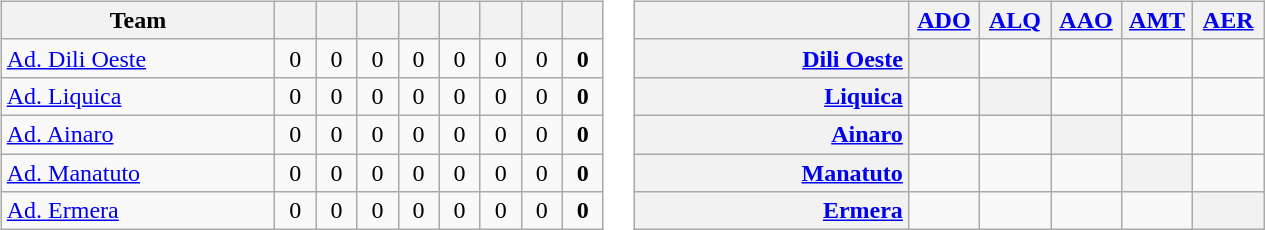<table>
<tr>
<td><br><table class="wikitable" style="text-align:center;">
<tr>
<th width=175>Team</th>
<th width=20></th>
<th width=20></th>
<th width=20></th>
<th width=20></th>
<th width=20></th>
<th width=20></th>
<th width=20></th>
<th width=20></th>
</tr>
<tr>
<td align="left"> <a href='#'>Ad. Dili Oeste</a></td>
<td>0</td>
<td>0</td>
<td>0</td>
<td>0</td>
<td>0</td>
<td>0</td>
<td>0</td>
<td><strong>0</strong></td>
</tr>
<tr>
<td align="left"> <a href='#'>Ad. Liquica</a></td>
<td>0</td>
<td>0</td>
<td>0</td>
<td>0</td>
<td>0</td>
<td>0</td>
<td>0</td>
<td><strong>0</strong></td>
</tr>
<tr>
<td align="left"> <a href='#'>Ad. Ainaro</a></td>
<td>0</td>
<td>0</td>
<td>0</td>
<td>0</td>
<td>0</td>
<td>0</td>
<td>0</td>
<td><strong>0</strong></td>
</tr>
<tr>
<td align="left"> <a href='#'>Ad. Manatuto</a></td>
<td>0</td>
<td>0</td>
<td>0</td>
<td>0</td>
<td>0</td>
<td>0</td>
<td>0</td>
<td><strong>0</strong></td>
</tr>
<tr>
<td align="left"> <a href='#'>Ad. Ermera</a></td>
<td>0</td>
<td>0</td>
<td>0</td>
<td>0</td>
<td>0</td>
<td>0</td>
<td>0</td>
<td><strong>0</strong></td>
</tr>
</table>
</td>
<td><br><table class="wikitable" style="text-align:center">
<tr>
<th width="175"> </th>
<th width="40"><a href='#'>ADO</a></th>
<th width="40"><a href='#'>ALQ</a></th>
<th width="40"><a href='#'>AAO</a></th>
<th width="40"><a href='#'>AMT</a></th>
<th width="40"><a href='#'>AER</a></th>
</tr>
<tr>
<th style="text-align:right;"><a href='#'>Dili Oeste</a></th>
<th></th>
<td></td>
<td></td>
<td></td>
<td></td>
</tr>
<tr>
<th style="text-align:right;"><a href='#'>Liquica</a></th>
<td></td>
<th></th>
<td></td>
<td></td>
<td></td>
</tr>
<tr>
<th style="text-align:right;"><a href='#'>Ainaro</a></th>
<td></td>
<td></td>
<th></th>
<td></td>
<td></td>
</tr>
<tr>
<th style="text-align:right;"><a href='#'>Manatuto</a></th>
<td></td>
<td></td>
<td></td>
<th></th>
<td></td>
</tr>
<tr>
<th style="text-align:right;"><a href='#'>Ermera</a></th>
<td></td>
<td></td>
<td></td>
<td></td>
<th></th>
</tr>
</table>
</td>
</tr>
</table>
